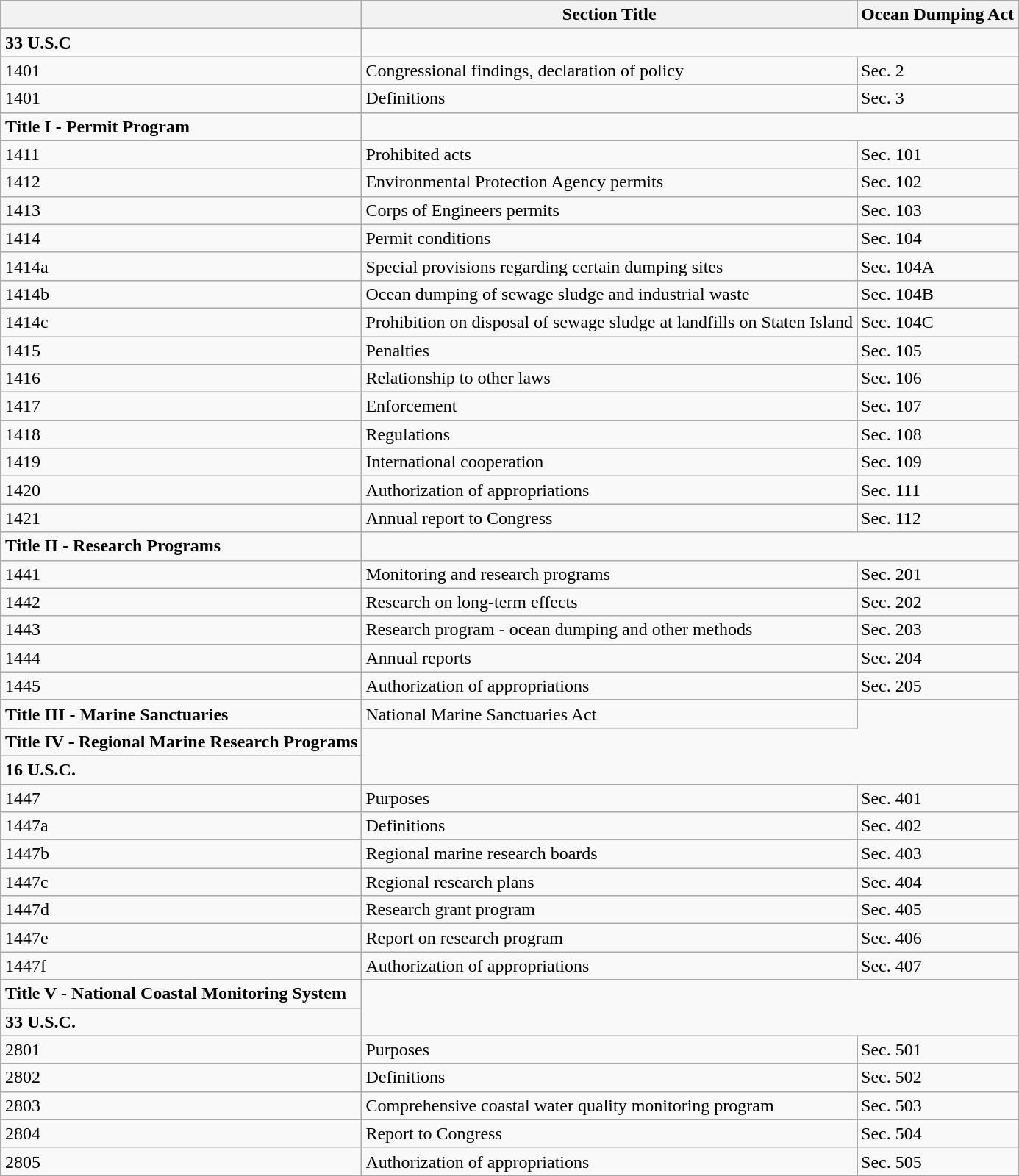<table class="wikitable" style="margin: 1em auto 1em auto;">
<tr>
<th scope="col"></th>
<th scope="col">Section Title</th>
<th scope="col">Ocean Dumping Act</th>
</tr>
<tr>
<td><strong>33 U.S.C</strong></td>
</tr>
<tr>
<td>1401</td>
<td>Congressional findings, declaration of policy</td>
<td>Sec. 2</td>
</tr>
<tr>
<td>1401</td>
<td>Definitions</td>
<td>Sec. 3</td>
</tr>
<tr>
<td><strong>Title I -  Permit Program</strong></td>
</tr>
<tr>
<td>1411</td>
<td>Prohibited acts</td>
<td>Sec. 101</td>
</tr>
<tr>
<td>1412</td>
<td>Environmental Protection Agency permits</td>
<td>Sec. 102</td>
</tr>
<tr>
<td>1413</td>
<td>Corps of Engineers permits</td>
<td>Sec. 103</td>
</tr>
<tr>
<td>1414</td>
<td>Permit conditions</td>
<td>Sec. 104</td>
</tr>
<tr>
<td>1414a</td>
<td>Special provisions regarding certain dumping sites</td>
<td>Sec. 104A</td>
</tr>
<tr>
<td>1414b</td>
<td>Ocean dumping of sewage sludge and industrial waste</td>
<td>Sec. 104B</td>
</tr>
<tr>
<td>1414c</td>
<td>Prohibition on disposal of sewage sludge at landfills on Staten Island</td>
<td>Sec. 104C</td>
</tr>
<tr>
<td>1415</td>
<td>Penalties</td>
<td>Sec. 105</td>
</tr>
<tr>
<td>1416</td>
<td>Relationship to other laws</td>
<td>Sec. 106</td>
</tr>
<tr>
<td>1417</td>
<td>Enforcement</td>
<td>Sec. 107</td>
</tr>
<tr>
<td>1418</td>
<td>Regulations</td>
<td>Sec. 108</td>
</tr>
<tr>
<td>1419</td>
<td>International cooperation</td>
<td>Sec. 109</td>
</tr>
<tr>
<td>1420</td>
<td>Authorization of appropriations</td>
<td>Sec. 111</td>
</tr>
<tr>
<td>1421</td>
<td>Annual report to Congress</td>
<td>Sec. 112</td>
</tr>
<tr>
<td><strong>Title II - Research Programs</strong></td>
</tr>
<tr>
<td>1441</td>
<td>Monitoring and research programs</td>
<td>Sec. 201</td>
</tr>
<tr>
<td>1442</td>
<td>Research on long-term effects</td>
<td>Sec. 202</td>
</tr>
<tr>
<td>1443</td>
<td>Research program - ocean dumping and other methods</td>
<td>Sec. 203</td>
</tr>
<tr>
<td>1444</td>
<td>Annual reports</td>
<td>Sec. 204</td>
</tr>
<tr>
<td>1445</td>
<td>Authorization of appropriations</td>
<td>Sec. 205</td>
</tr>
<tr>
<td><strong>Title III - Marine Sanctuaries</strong></td>
<td>National Marine Sanctuaries Act</td>
</tr>
<tr>
<td><strong>Title IV - Regional Marine Research Programs</strong></td>
</tr>
<tr>
<td><strong>16 U.S.C.</strong></td>
</tr>
<tr>
<td>1447</td>
<td>Purposes</td>
<td>Sec. 401</td>
</tr>
<tr>
<td>1447a</td>
<td>Definitions</td>
<td>Sec. 402</td>
</tr>
<tr>
<td>1447b</td>
<td>Regional marine research boards</td>
<td>Sec. 403</td>
</tr>
<tr>
<td>1447c</td>
<td>Regional research plans</td>
<td>Sec. 404</td>
</tr>
<tr>
<td>1447d</td>
<td>Research grant program</td>
<td>Sec. 405</td>
</tr>
<tr>
<td>1447e</td>
<td>Report on research program</td>
<td>Sec. 406</td>
</tr>
<tr>
<td>1447f</td>
<td>Authorization of appropriations</td>
<td>Sec. 407</td>
</tr>
<tr>
<td><strong>Title V - National Coastal Monitoring System</strong></td>
</tr>
<tr>
<td><strong>33 U.S.C.</strong></td>
</tr>
<tr>
<td>2801</td>
<td>Purposes</td>
<td>Sec. 501</td>
</tr>
<tr>
<td>2802</td>
<td>Definitions</td>
<td>Sec. 502</td>
</tr>
<tr>
<td>2803</td>
<td>Comprehensive coastal water quality monitoring program</td>
<td>Sec. 503</td>
</tr>
<tr>
<td>2804</td>
<td>Report to Congress</td>
<td>Sec. 504</td>
</tr>
<tr>
<td>2805</td>
<td>Authorization of appropriations</td>
<td>Sec. 505</td>
</tr>
<tr>
</tr>
</table>
